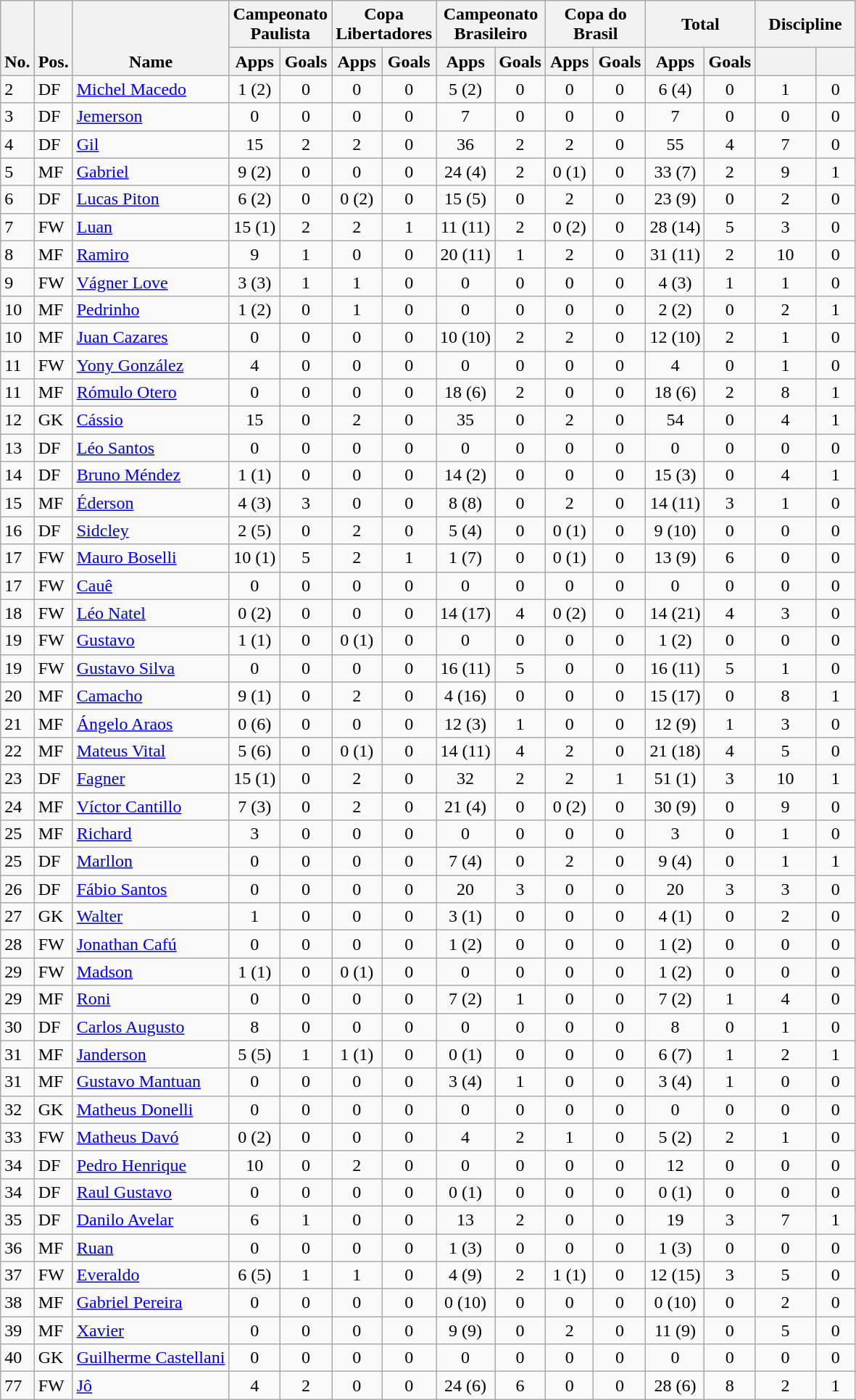<table class="wikitable" style="text-align:center">
<tr>
<th rowspan="2" valign="bottom">No.</th>
<th rowspan="2" valign="bottom">Pos.</th>
<th rowspan="2" valign="bottom">Name</th>
<th colspan="2" width="85">Campeonato Paulista</th>
<th colspan="2" width="85">Copa Libertadores</th>
<th colspan="2" width="85">Campeonato Brasileiro</th>
<th colspan="2" width="85">Copa do Brasil</th>
<th colspan="2" width="85">Total</th>
<th colspan="2" width="85">Discipline</th>
</tr>
<tr>
<th>Apps</th>
<th>Goals</th>
<th>Apps</th>
<th>Goals</th>
<th>Apps</th>
<th>Goals</th>
<th>Apps</th>
<th>Goals</th>
<th>Apps</th>
<th>Goals</th>
<th></th>
<th></th>
</tr>
<tr>
<td align="left">2</td>
<td align="left">DF</td>
<td align="left"> <a href='#'>Michel Macedo</a></td>
<td>1 (2)</td>
<td>0</td>
<td>0</td>
<td>0</td>
<td>5 (2)</td>
<td>0</td>
<td>0</td>
<td>0</td>
<td>6 (4)</td>
<td>0</td>
<td>1</td>
<td>0</td>
</tr>
<tr>
<td align="left">3</td>
<td align="left">DF</td>
<td align="left"> <a href='#'>Jemerson</a></td>
<td>0</td>
<td>0</td>
<td>0</td>
<td>0</td>
<td>7</td>
<td>0</td>
<td>0</td>
<td>0</td>
<td>7</td>
<td>0</td>
<td>0</td>
<td>0</td>
</tr>
<tr>
<td align="left">4</td>
<td align="left">DF</td>
<td align="left"> <a href='#'>Gil</a></td>
<td>15</td>
<td>2</td>
<td>2</td>
<td>0</td>
<td>36</td>
<td>2</td>
<td>2</td>
<td>0</td>
<td>55</td>
<td>4</td>
<td>7</td>
<td>0</td>
</tr>
<tr>
<td align="left">5</td>
<td align="left">MF</td>
<td align="left"> <a href='#'>Gabriel</a></td>
<td>9 (2)</td>
<td>0</td>
<td>0</td>
<td>0</td>
<td>24 (4)</td>
<td>2</td>
<td>0 (1)</td>
<td>0</td>
<td>33 (7)</td>
<td>2</td>
<td>9</td>
<td>1</td>
</tr>
<tr>
<td align="left">6</td>
<td align="left">DF</td>
<td align="left"> <a href='#'>Lucas Piton</a></td>
<td>6 (2)</td>
<td>0</td>
<td>0 (2)</td>
<td>0</td>
<td>15 (5)</td>
<td>0</td>
<td>2</td>
<td>0</td>
<td>23 (9)</td>
<td>0</td>
<td>2</td>
<td>0</td>
</tr>
<tr>
<td align="left">7</td>
<td align="left">FW</td>
<td align="left"> <a href='#'>Luan</a></td>
<td>15 (1)</td>
<td>2</td>
<td>2</td>
<td>1</td>
<td>11 (11)</td>
<td>2</td>
<td>0 (2)</td>
<td>0</td>
<td>28 (14)</td>
<td>5</td>
<td>3</td>
<td>0</td>
</tr>
<tr>
<td align="left">8</td>
<td align="left">MF</td>
<td align="left"> <a href='#'>Ramiro</a></td>
<td>9</td>
<td>1</td>
<td>0</td>
<td>0</td>
<td>20 (11)</td>
<td>1</td>
<td>2</td>
<td>0</td>
<td>31 (11)</td>
<td>2</td>
<td>10</td>
<td>0</td>
</tr>
<tr>
<td align="left">9</td>
<td align="left">FW</td>
<td align="left"> <a href='#'>Vágner Love</a></td>
<td>3 (3)</td>
<td>1</td>
<td>1</td>
<td>0</td>
<td>0</td>
<td>0</td>
<td>0</td>
<td>0</td>
<td>4 (3)</td>
<td>1</td>
<td>1</td>
<td>0</td>
</tr>
<tr>
<td align="left">10</td>
<td align="left">MF</td>
<td align="left"> <a href='#'>Pedrinho</a></td>
<td>1 (2)</td>
<td>0</td>
<td>1</td>
<td>0</td>
<td>0</td>
<td>0</td>
<td>0</td>
<td>0</td>
<td>2 (2)</td>
<td>0</td>
<td>2</td>
<td>1</td>
</tr>
<tr>
<td align="left">10</td>
<td align="left">MF</td>
<td align="left"> <a href='#'>Juan Cazares</a></td>
<td>0</td>
<td>0</td>
<td>0</td>
<td>0</td>
<td>10 (10)</td>
<td>2</td>
<td>2</td>
<td>0</td>
<td>12 (10)</td>
<td>2</td>
<td>1</td>
<td>0</td>
</tr>
<tr>
<td align="left">11</td>
<td align="left">FW</td>
<td align="left"> <a href='#'>Yony González</a></td>
<td>4</td>
<td>0</td>
<td>0</td>
<td>0</td>
<td>0</td>
<td>0</td>
<td>0</td>
<td>0</td>
<td>4</td>
<td>0</td>
<td>1</td>
<td>0</td>
</tr>
<tr>
<td align="left">11</td>
<td align="left">MF</td>
<td align="left"> <a href='#'>Rómulo Otero</a></td>
<td>0</td>
<td>0</td>
<td>0</td>
<td>0</td>
<td>18 (6)</td>
<td>2</td>
<td>0</td>
<td>0</td>
<td>18 (6)</td>
<td>2</td>
<td>8</td>
<td>1</td>
</tr>
<tr>
<td align="left">12</td>
<td align="left">GK</td>
<td align="left"> <a href='#'>Cássio</a></td>
<td>15</td>
<td>0</td>
<td>2</td>
<td>0</td>
<td>35</td>
<td>0</td>
<td>2</td>
<td>0</td>
<td>54</td>
<td>0</td>
<td>4</td>
<td>1</td>
</tr>
<tr>
<td align="left">13</td>
<td align="left">DF</td>
<td align="left"> <a href='#'>Léo Santos</a></td>
<td>0</td>
<td>0</td>
<td>0</td>
<td>0</td>
<td>0</td>
<td>0</td>
<td>0</td>
<td>0</td>
<td>0</td>
<td>0</td>
<td>0</td>
<td>0</td>
</tr>
<tr>
<td align="left">14</td>
<td align="left">DF</td>
<td align="left"> <a href='#'>Bruno Méndez</a></td>
<td>1 (1)</td>
<td>0</td>
<td>0</td>
<td>0</td>
<td>14 (2)</td>
<td>0</td>
<td>0</td>
<td>0</td>
<td>15 (3)</td>
<td>0</td>
<td>4</td>
<td>1</td>
</tr>
<tr>
<td align="left">15</td>
<td align="left">MF</td>
<td align="left"> <a href='#'>Éderson</a></td>
<td>4 (3)</td>
<td>3</td>
<td>0</td>
<td>0</td>
<td>8 (8)</td>
<td>0</td>
<td>2</td>
<td>0</td>
<td>14 (11)</td>
<td>3</td>
<td>1</td>
<td>0</td>
</tr>
<tr>
<td align="left">16</td>
<td align="left">DF</td>
<td align="left"> <a href='#'>Sidcley</a></td>
<td>2 (5)</td>
<td>0</td>
<td>2</td>
<td>0</td>
<td>5 (4)</td>
<td>0</td>
<td>0 (1)</td>
<td>0</td>
<td>9 (10)</td>
<td>0</td>
<td>0</td>
<td>0</td>
</tr>
<tr>
<td align="left">17</td>
<td align="left">FW</td>
<td align="left"> <a href='#'>Mauro Boselli</a></td>
<td>10 (1)</td>
<td>5</td>
<td>2</td>
<td>1</td>
<td>1 (7)</td>
<td>0</td>
<td>0 (1)</td>
<td>0</td>
<td>13 (9)</td>
<td>6</td>
<td>0</td>
<td>0</td>
</tr>
<tr>
<td align="left">17</td>
<td align="left">FW</td>
<td align="left"> <a href='#'>Cauê</a></td>
<td>0</td>
<td>0</td>
<td>0</td>
<td>0</td>
<td>0</td>
<td>0</td>
<td>0</td>
<td>0</td>
<td>0</td>
<td>0</td>
<td>0</td>
<td>0</td>
</tr>
<tr>
<td align="left">18</td>
<td align="left">FW</td>
<td align="left"> <a href='#'>Léo Natel</a></td>
<td>0 (2)</td>
<td>0</td>
<td>0</td>
<td>0</td>
<td>14 (17)</td>
<td>4</td>
<td>0 (2)</td>
<td>0</td>
<td>14 (21)</td>
<td>4</td>
<td>3</td>
<td>0</td>
</tr>
<tr>
<td align="left">19</td>
<td align="left">FW</td>
<td align="left"> <a href='#'>Gustavo</a></td>
<td>1 (1)</td>
<td>0</td>
<td>0 (1)</td>
<td>0</td>
<td>0</td>
<td>0</td>
<td>0</td>
<td>0</td>
<td>1 (2)</td>
<td>0</td>
<td>0</td>
<td>0</td>
</tr>
<tr>
<td align="left">19</td>
<td align="left">FW</td>
<td align="left"> <a href='#'>Gustavo Silva</a></td>
<td>0</td>
<td>0</td>
<td>0</td>
<td>0</td>
<td>16 (11)</td>
<td>5</td>
<td>0</td>
<td>0</td>
<td>16 (11)</td>
<td>5</td>
<td>1</td>
<td>0</td>
</tr>
<tr>
<td align="left">20</td>
<td align="left">MF</td>
<td align="left"> <a href='#'>Camacho</a></td>
<td>9 (1)</td>
<td>0</td>
<td>2</td>
<td>0</td>
<td>4 (16)</td>
<td>0</td>
<td>0</td>
<td>0</td>
<td>15 (17)</td>
<td>0</td>
<td>8</td>
<td>1</td>
</tr>
<tr>
<td align="left">21</td>
<td align="left">MF</td>
<td align="left"> <a href='#'>Ángelo Araos</a></td>
<td>0 (6)</td>
<td>0</td>
<td>0</td>
<td>0</td>
<td>12 (3)</td>
<td>1</td>
<td>0</td>
<td>0</td>
<td>12 (9)</td>
<td>1</td>
<td>3</td>
<td>0</td>
</tr>
<tr>
<td align="left">22</td>
<td align="left">MF</td>
<td align="left"> <a href='#'>Mateus Vital</a></td>
<td>5 (6)</td>
<td>0</td>
<td>0 (1)</td>
<td>0</td>
<td>14 (11)</td>
<td>4</td>
<td>2</td>
<td>0</td>
<td>21 (18)</td>
<td>4</td>
<td>5</td>
<td>0</td>
</tr>
<tr>
<td align="left">23</td>
<td align="left">DF</td>
<td align="left"> <a href='#'>Fagner</a></td>
<td>15 (1)</td>
<td>0</td>
<td>2</td>
<td>0</td>
<td>32</td>
<td>2</td>
<td>2</td>
<td>1</td>
<td>51 (1)</td>
<td>3</td>
<td>10</td>
<td>1</td>
</tr>
<tr>
<td align="left">24</td>
<td align="left">MF</td>
<td align="left"> <a href='#'>Víctor Cantillo</a></td>
<td>7 (3)</td>
<td>0</td>
<td>2</td>
<td>0</td>
<td>21 (4)</td>
<td>0</td>
<td>0 (2)</td>
<td>0</td>
<td>30 (9)</td>
<td>0</td>
<td>9</td>
<td>0</td>
</tr>
<tr>
<td align="left">25</td>
<td align="left">MF</td>
<td align="left"> <a href='#'>Richard</a></td>
<td>3</td>
<td>0</td>
<td>0</td>
<td>0</td>
<td>0</td>
<td>0</td>
<td>0</td>
<td>0</td>
<td>3</td>
<td>0</td>
<td>1</td>
<td>0</td>
</tr>
<tr>
<td align="left">25</td>
<td align="left">DF</td>
<td align="left"> <a href='#'>Marllon</a></td>
<td>0</td>
<td>0</td>
<td>0</td>
<td>0</td>
<td>7 (4)</td>
<td>0</td>
<td>2</td>
<td>0</td>
<td>9 (4)</td>
<td>0</td>
<td>1</td>
<td>1</td>
</tr>
<tr>
<td align="left">26</td>
<td align="left">DF</td>
<td align="left"> <a href='#'>Fábio Santos</a></td>
<td>0</td>
<td>0</td>
<td>0</td>
<td>0</td>
<td>20</td>
<td>3</td>
<td>0</td>
<td>0</td>
<td>20</td>
<td>3</td>
<td>3</td>
<td>0</td>
</tr>
<tr>
<td align="left">27</td>
<td align="left">GK</td>
<td align="left"> <a href='#'>Walter</a></td>
<td>1</td>
<td>0</td>
<td>0</td>
<td>0</td>
<td>3 (1)</td>
<td>0</td>
<td>0</td>
<td>0</td>
<td>4 (1)</td>
<td>0</td>
<td>2</td>
<td>0</td>
</tr>
<tr>
<td align="left">28</td>
<td align="left">FW</td>
<td align="left"> <a href='#'>Jonathan Cafú</a></td>
<td>0</td>
<td>0</td>
<td>0</td>
<td>0</td>
<td>1 (2)</td>
<td>0</td>
<td>0</td>
<td>0</td>
<td>1 (2)</td>
<td>0</td>
<td>0</td>
<td>0</td>
</tr>
<tr>
<td align="left">29</td>
<td align="left">FW</td>
<td align="left"> <a href='#'>Madson</a></td>
<td>1 (1)</td>
<td>0</td>
<td>0 (1)</td>
<td>0</td>
<td>0</td>
<td>0</td>
<td>0</td>
<td>0</td>
<td>1 (2)</td>
<td>0</td>
<td>0</td>
<td>0</td>
</tr>
<tr>
<td align="left">29</td>
<td align="left">MF</td>
<td align="left"> <a href='#'>Roni</a></td>
<td>0</td>
<td>0</td>
<td>0</td>
<td>0</td>
<td>7 (2)</td>
<td>1</td>
<td>0</td>
<td>0</td>
<td>7 (2)</td>
<td>1</td>
<td>4</td>
<td>0</td>
</tr>
<tr>
<td align="left">30</td>
<td align="left">DF</td>
<td align="left"> <a href='#'>Carlos Augusto</a></td>
<td>8</td>
<td>0</td>
<td>0</td>
<td>0</td>
<td>0</td>
<td>0</td>
<td>0</td>
<td>0</td>
<td>8</td>
<td>0</td>
<td>1</td>
<td>0</td>
</tr>
<tr>
<td align="left">31</td>
<td align="left">MF</td>
<td align="left"> <a href='#'>Janderson</a></td>
<td>5 (5)</td>
<td>1</td>
<td>1 (1)</td>
<td>0</td>
<td>0 (1)</td>
<td>0</td>
<td>0</td>
<td>0</td>
<td>6 (7)</td>
<td>1</td>
<td>2</td>
<td>1</td>
</tr>
<tr>
<td align="left">31</td>
<td align="left">MF</td>
<td align="left"> <a href='#'>Gustavo Mantuan</a></td>
<td>0</td>
<td>0</td>
<td>0</td>
<td>0</td>
<td>3 (4)</td>
<td>1</td>
<td>0</td>
<td>0</td>
<td>3 (4)</td>
<td>1</td>
<td>0</td>
<td>0</td>
</tr>
<tr>
<td align="left">32</td>
<td align="left">GK</td>
<td align="left"> <a href='#'>Matheus Donelli</a></td>
<td>0</td>
<td>0</td>
<td>0</td>
<td>0</td>
<td>0</td>
<td>0</td>
<td>0</td>
<td>0</td>
<td>0</td>
<td>0</td>
<td>0</td>
<td>0</td>
</tr>
<tr>
<td align="left">33</td>
<td align="left">FW</td>
<td align="left"> <a href='#'>Matheus Davó</a></td>
<td>0 (2)</td>
<td>0</td>
<td>0</td>
<td>0</td>
<td>4</td>
<td>2</td>
<td>1</td>
<td>0</td>
<td>5 (2)</td>
<td>2</td>
<td>1</td>
<td>0</td>
</tr>
<tr>
<td align="left">34</td>
<td align="left">DF</td>
<td align="left"> <a href='#'>Pedro Henrique</a></td>
<td>10</td>
<td>0</td>
<td>2</td>
<td>0</td>
<td>0</td>
<td>0</td>
<td>0</td>
<td>0</td>
<td>12</td>
<td>0</td>
<td>0</td>
<td>0</td>
</tr>
<tr>
<td align="left">34</td>
<td align="left">DF</td>
<td align="left"> <a href='#'>Raul Gustavo</a></td>
<td>0</td>
<td>0</td>
<td>0</td>
<td>0</td>
<td>0 (1)</td>
<td>0</td>
<td>0</td>
<td>0</td>
<td>0 (1)</td>
<td>0</td>
<td>0</td>
<td>0</td>
</tr>
<tr>
<td align="left">35</td>
<td align="left">DF</td>
<td align="left"> <a href='#'>Danilo Avelar</a></td>
<td>6</td>
<td>1</td>
<td>0</td>
<td>0</td>
<td>13</td>
<td>2</td>
<td>0</td>
<td>0</td>
<td>19</td>
<td>3</td>
<td>7</td>
<td>1</td>
</tr>
<tr>
<td align="left">36</td>
<td align="left">MF</td>
<td align="left"> <a href='#'>Ruan</a></td>
<td>0</td>
<td>0</td>
<td>0</td>
<td>0</td>
<td>1 (3)</td>
<td>0</td>
<td>0</td>
<td>0</td>
<td>1 (3)</td>
<td>0</td>
<td>0</td>
<td>0</td>
</tr>
<tr>
<td align="left">37</td>
<td align="left">FW</td>
<td align="left"> <a href='#'>Everaldo</a></td>
<td>6 (5)</td>
<td>1</td>
<td>1</td>
<td>0</td>
<td>4 (9)</td>
<td>2</td>
<td>1 (1)</td>
<td>0</td>
<td>12 (15)</td>
<td>3</td>
<td>5</td>
<td>0</td>
</tr>
<tr>
<td align="left">38</td>
<td align="left">MF</td>
<td align="left"> <a href='#'>Gabriel Pereira</a></td>
<td>0</td>
<td>0</td>
<td>0</td>
<td>0</td>
<td>0 (10)</td>
<td>0</td>
<td>0</td>
<td>0</td>
<td>0 (10)</td>
<td>0</td>
<td>2</td>
<td>0</td>
</tr>
<tr>
<td align="left">39</td>
<td align="left">MF</td>
<td align="left"> <a href='#'>Xavier</a></td>
<td>0</td>
<td>0</td>
<td>0</td>
<td>0</td>
<td>9 (9)</td>
<td>0</td>
<td>2</td>
<td>0</td>
<td>11 (9)</td>
<td>0</td>
<td>5</td>
<td>0</td>
</tr>
<tr>
<td align="left">40</td>
<td align="left">GK</td>
<td align="left"> <a href='#'>Guilherme Castellani</a></td>
<td>0</td>
<td>0</td>
<td>0</td>
<td>0</td>
<td>0</td>
<td>0</td>
<td>0</td>
<td>0</td>
<td>0</td>
<td>0</td>
<td>0</td>
<td>0</td>
</tr>
<tr>
<td align="left">77</td>
<td align="left">FW</td>
<td align="left"> <a href='#'>Jô</a></td>
<td>4</td>
<td>2</td>
<td>0</td>
<td>0</td>
<td>24 (6)</td>
<td>6</td>
<td>0</td>
<td>0</td>
<td>28 (6)</td>
<td>8</td>
<td>2</td>
<td>1</td>
</tr>
</table>
